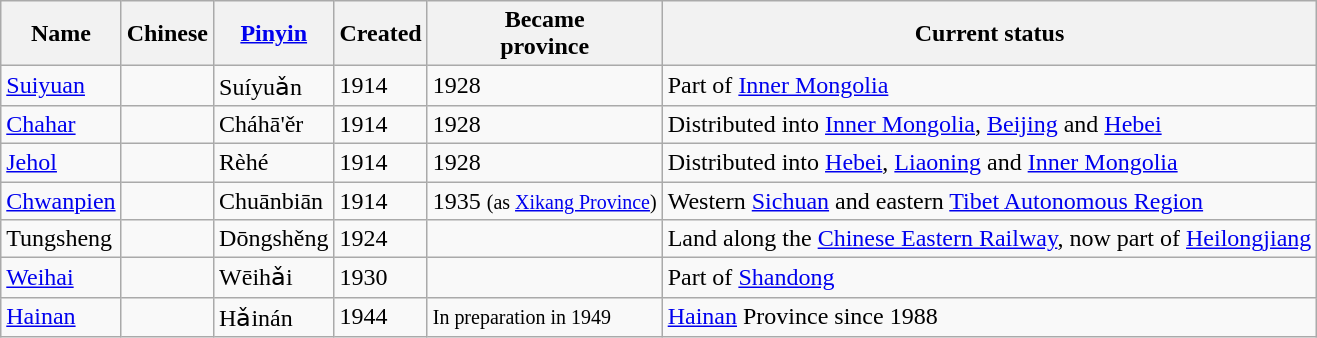<table class=wikitable>
<tr>
<th>Name</th>
<th>Chinese</th>
<th><a href='#'>Pinyin</a></th>
<th>Created</th>
<th>Became<br>province</th>
<th>Current status</th>
</tr>
<tr>
<td><a href='#'>Suiyuan</a></td>
<td></td>
<td>Suíyuǎn</td>
<td>1914</td>
<td>1928</td>
<td>Part of <a href='#'>Inner Mongolia</a></td>
</tr>
<tr>
<td><a href='#'>Chahar</a></td>
<td></td>
<td>Cháhā'ěr</td>
<td>1914</td>
<td>1928</td>
<td>Distributed into <a href='#'>Inner Mongolia</a>, <a href='#'>Beijing</a> and <a href='#'>Hebei</a></td>
</tr>
<tr>
<td><a href='#'>Jehol</a></td>
<td></td>
<td>Rèhé</td>
<td>1914</td>
<td>1928</td>
<td>Distributed into <a href='#'>Hebei</a>, <a href='#'>Liaoning</a> and <a href='#'>Inner Mongolia</a></td>
</tr>
<tr>
<td><a href='#'>Chwanpien</a></td>
<td></td>
<td>Chuānbiān</td>
<td>1914</td>
<td>1935 <small>(as <a href='#'>Xikang Province</a>)</small></td>
<td>Western <a href='#'>Sichuan</a> and eastern <a href='#'>Tibet Autonomous Region</a></td>
</tr>
<tr>
<td>Tungsheng</td>
<td></td>
<td>Dōngshěng</td>
<td>1924</td>
<td></td>
<td>Land along the <a href='#'>Chinese Eastern Railway</a>, now part of <a href='#'>Heilongjiang</a></td>
</tr>
<tr>
<td><a href='#'>Weihai</a></td>
<td></td>
<td>Wēihǎi</td>
<td>1930</td>
<td></td>
<td>Part of <a href='#'>Shandong</a></td>
</tr>
<tr>
<td><a href='#'>Hainan</a></td>
<td></td>
<td>Hǎinán</td>
<td>1944</td>
<td><small>In preparation in 1949</small></td>
<td><a href='#'>Hainan</a> Province since 1988</td>
</tr>
</table>
